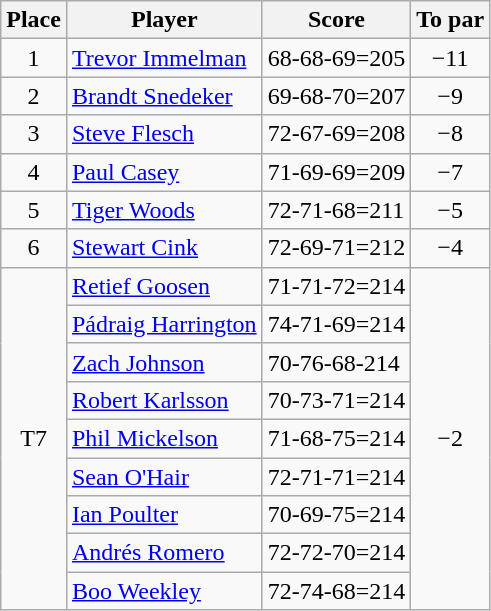<table class="wikitable">
<tr>
<th>Place</th>
<th>Player</th>
<th>Score</th>
<th>To par</th>
</tr>
<tr>
<td align=center>1</td>
<td> <a href='#'>Trevor Immelman</a></td>
<td>68-68-69=205</td>
<td align=center>−11</td>
</tr>
<tr>
<td align=center>2</td>
<td> <a href='#'>Brandt Snedeker</a></td>
<td>69-68-70=207</td>
<td align=center>−9</td>
</tr>
<tr>
<td align=center>3</td>
<td> <a href='#'>Steve Flesch</a></td>
<td>72-67-69=208</td>
<td align=center>−8</td>
</tr>
<tr>
<td align=center>4</td>
<td> <a href='#'>Paul Casey</a></td>
<td>71-69-69=209</td>
<td align=center>−7</td>
</tr>
<tr>
<td align=center>5</td>
<td> <a href='#'>Tiger Woods</a></td>
<td>72-71-68=211</td>
<td align=center>−5</td>
</tr>
<tr>
<td align=center>6</td>
<td> <a href='#'>Stewart Cink</a></td>
<td>72-69-71=212</td>
<td align=center>−4</td>
</tr>
<tr>
<td rowspan="9" align=center>T7</td>
<td> <a href='#'>Retief Goosen</a></td>
<td>71-71-72=214</td>
<td rowspan="9" align=center>−2</td>
</tr>
<tr>
<td> <a href='#'>Pádraig Harrington</a></td>
<td>74-71-69=214</td>
</tr>
<tr>
<td> <a href='#'>Zach Johnson</a></td>
<td>70-76-68-214</td>
</tr>
<tr>
<td> <a href='#'>Robert Karlsson</a></td>
<td>70-73-71=214</td>
</tr>
<tr>
<td> <a href='#'>Phil Mickelson</a></td>
<td>71-68-75=214</td>
</tr>
<tr>
<td> <a href='#'>Sean O'Hair</a></td>
<td>72-71-71=214</td>
</tr>
<tr>
<td> <a href='#'>Ian Poulter</a></td>
<td>70-69-75=214</td>
</tr>
<tr>
<td> <a href='#'>Andrés Romero</a></td>
<td>72-72-70=214</td>
</tr>
<tr>
<td> <a href='#'>Boo Weekley</a></td>
<td>72-74-68=214</td>
</tr>
</table>
